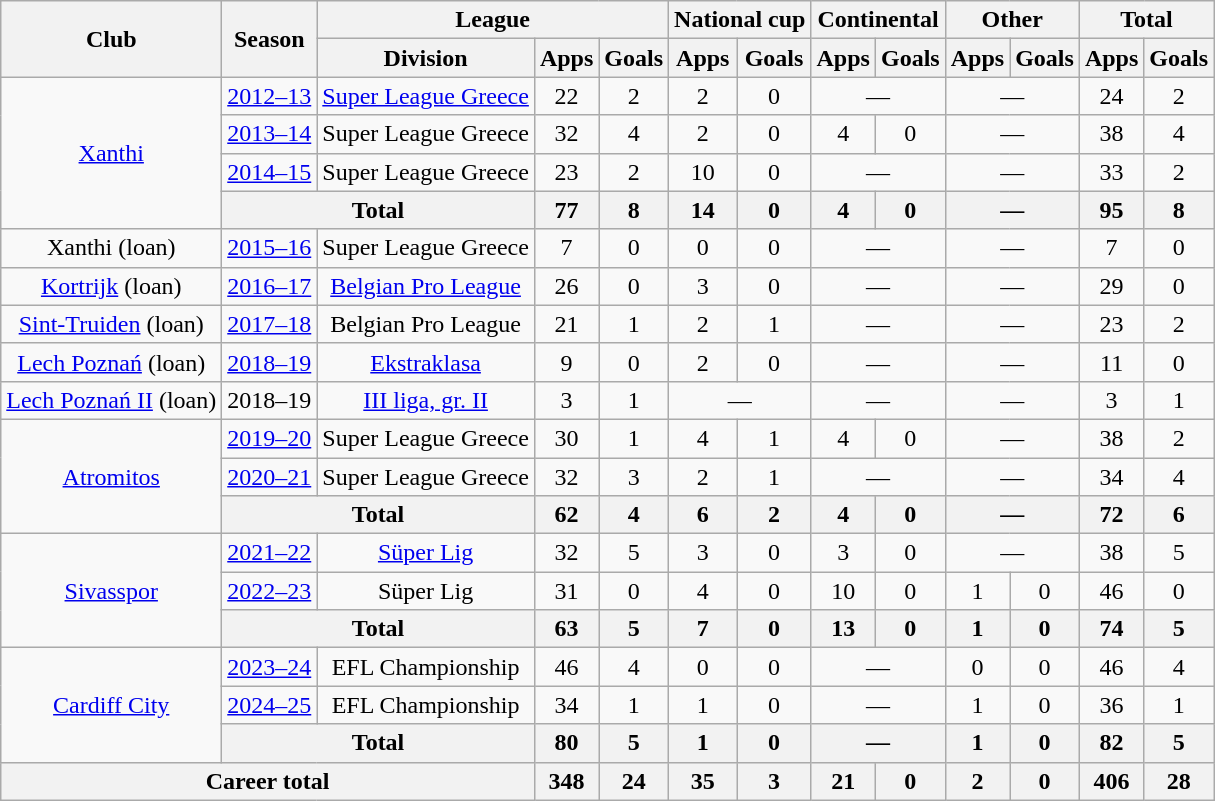<table class="wikitable" style="text-align: center;">
<tr>
<th rowspan=2>Club</th>
<th rowspan=2>Season</th>
<th colspan=3>League</th>
<th colspan=2>National cup</th>
<th colspan=2>Continental</th>
<th colspan=2>Other</th>
<th colspan=2>Total</th>
</tr>
<tr>
<th>Division</th>
<th>Apps</th>
<th>Goals</th>
<th>Apps</th>
<th>Goals</th>
<th>Apps</th>
<th>Goals</th>
<th>Apps</th>
<th>Goals</th>
<th>Apps</th>
<th>Goals</th>
</tr>
<tr>
<td rowspan="4"><a href='#'>Xanthi</a></td>
<td><a href='#'>2012–13</a></td>
<td><a href='#'>Super League Greece</a></td>
<td>22</td>
<td>2</td>
<td>2</td>
<td>0</td>
<td colspan="2">—</td>
<td colspan="2">—</td>
<td>24</td>
<td>2</td>
</tr>
<tr>
<td><a href='#'>2013–14</a></td>
<td>Super League Greece</td>
<td>32</td>
<td>4</td>
<td>2</td>
<td>0</td>
<td>4</td>
<td>0</td>
<td colspan="2">—</td>
<td>38</td>
<td>4</td>
</tr>
<tr>
<td><a href='#'>2014–15</a></td>
<td>Super League Greece</td>
<td>23</td>
<td>2</td>
<td>10</td>
<td>0</td>
<td colspan="2">—</td>
<td colspan="2">—</td>
<td>33</td>
<td>2</td>
</tr>
<tr>
<th colspan="2">Total</th>
<th>77</th>
<th>8</th>
<th>14</th>
<th>0</th>
<th>4</th>
<th>0</th>
<th colspan="2">—</th>
<th>95</th>
<th>8</th>
</tr>
<tr>
<td>Xanthi (loan)</td>
<td><a href='#'>2015–16</a></td>
<td>Super League Greece</td>
<td>7</td>
<td>0</td>
<td>0</td>
<td>0</td>
<td colspan="2">—</td>
<td colspan="2">—</td>
<td>7</td>
<td>0</td>
</tr>
<tr>
<td><a href='#'>Kortrijk</a> (loan)</td>
<td><a href='#'>2016–17</a></td>
<td><a href='#'>Belgian Pro League</a></td>
<td>26</td>
<td>0</td>
<td>3</td>
<td>0</td>
<td colspan="2">—</td>
<td colspan="2">—</td>
<td>29</td>
<td>0</td>
</tr>
<tr>
<td><a href='#'>Sint-Truiden</a> (loan)</td>
<td><a href='#'>2017–18</a></td>
<td>Belgian Pro League</td>
<td>21</td>
<td>1</td>
<td>2</td>
<td>1</td>
<td colspan="2">—</td>
<td colspan="2">—</td>
<td>23</td>
<td>2</td>
</tr>
<tr>
<td><a href='#'>Lech Poznań</a> (loan)</td>
<td><a href='#'>2018–19</a></td>
<td><a href='#'>Ekstraklasa</a></td>
<td>9</td>
<td>0</td>
<td>2</td>
<td>0</td>
<td colspan="2">—</td>
<td colspan="2">—</td>
<td>11</td>
<td>0</td>
</tr>
<tr>
<td><a href='#'>Lech Poznań II</a> (loan)</td>
<td>2018–19</td>
<td><a href='#'>III liga, gr. II</a></td>
<td>3</td>
<td>1</td>
<td colspan="2">—</td>
<td colspan="2">—</td>
<td colspan="2">—</td>
<td>3</td>
<td>1</td>
</tr>
<tr>
<td rowspan="3"><a href='#'>Atromitos</a></td>
<td><a href='#'>2019–20</a></td>
<td>Super League Greece</td>
<td>30</td>
<td>1</td>
<td>4</td>
<td>1</td>
<td>4</td>
<td>0</td>
<td colspan="2">—</td>
<td>38</td>
<td>2</td>
</tr>
<tr>
<td><a href='#'>2020–21</a></td>
<td>Super League Greece</td>
<td>32</td>
<td>3</td>
<td>2</td>
<td>1</td>
<td colspan="2">—</td>
<td colspan="2">—</td>
<td>34</td>
<td>4</td>
</tr>
<tr>
<th colspan="2">Total</th>
<th>62</th>
<th>4</th>
<th>6</th>
<th>2</th>
<th>4</th>
<th>0</th>
<th colspan="2">—</th>
<th>72</th>
<th>6</th>
</tr>
<tr>
<td rowspan="3"><a href='#'>Sivasspor</a></td>
<td><a href='#'>2021–22</a></td>
<td><a href='#'>Süper Lig</a></td>
<td>32</td>
<td>5</td>
<td>3</td>
<td>0</td>
<td>3</td>
<td>0</td>
<td colspan="2">—</td>
<td>38</td>
<td>5</td>
</tr>
<tr>
<td><a href='#'>2022–23</a></td>
<td>Süper Lig</td>
<td>31</td>
<td>0</td>
<td>4</td>
<td>0</td>
<td>10</td>
<td>0</td>
<td>1</td>
<td>0</td>
<td>46</td>
<td>0</td>
</tr>
<tr>
<th colspan="2">Total</th>
<th>63</th>
<th>5</th>
<th>7</th>
<th>0</th>
<th>13</th>
<th>0</th>
<th>1</th>
<th>0</th>
<th>74</th>
<th>5</th>
</tr>
<tr>
<td rowspan="3"><a href='#'>Cardiff City</a></td>
<td><a href='#'>2023–24</a></td>
<td>EFL Championship</td>
<td>46</td>
<td>4</td>
<td>0</td>
<td>0</td>
<td colspan="2">—</td>
<td>0</td>
<td>0</td>
<td>46</td>
<td>4</td>
</tr>
<tr>
<td><a href='#'>2024–25</a></td>
<td>EFL Championship</td>
<td>34</td>
<td>1</td>
<td>1</td>
<td>0</td>
<td colspan="2">—</td>
<td>1</td>
<td>0</td>
<td>36</td>
<td>1</td>
</tr>
<tr>
<th colspan="2">Total</th>
<th>80</th>
<th>5</th>
<th>1</th>
<th>0</th>
<th colspan="2">—</th>
<th>1</th>
<th>0</th>
<th>82</th>
<th>5</th>
</tr>
<tr>
<th colspan="3">Career total</th>
<th>348</th>
<th>24</th>
<th>35</th>
<th>3</th>
<th>21</th>
<th>0</th>
<th>2</th>
<th>0</th>
<th>406</th>
<th>28</th>
</tr>
</table>
